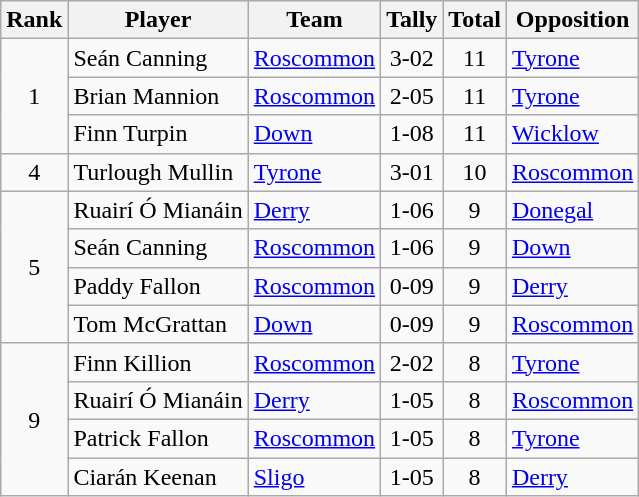<table class="wikitable">
<tr>
<th>Rank</th>
<th>Player</th>
<th>Team</th>
<th>Tally</th>
<th>Total</th>
<th>Opposition</th>
</tr>
<tr>
<td rowspan="3" style="text-align:center;">1</td>
<td>Seán Canning</td>
<td><a href='#'>Roscommon</a></td>
<td align=center>3-02</td>
<td align=center>11</td>
<td><a href='#'>Tyrone</a></td>
</tr>
<tr>
<td>Brian Mannion</td>
<td><a href='#'>Roscommon</a></td>
<td align=center>2-05</td>
<td align=center>11</td>
<td><a href='#'>Tyrone</a></td>
</tr>
<tr>
<td>Finn Turpin</td>
<td><a href='#'>Down</a></td>
<td align=center>1-08</td>
<td align=center>11</td>
<td><a href='#'>Wicklow</a></td>
</tr>
<tr>
<td rowspan="1" style="text-align:center;">4</td>
<td>Turlough Mullin</td>
<td><a href='#'>Tyrone</a></td>
<td align=center>3-01</td>
<td align=center>10</td>
<td><a href='#'>Roscommon</a></td>
</tr>
<tr>
<td rowspan="4" style="text-align:center;">5</td>
<td>Ruairí Ó Mianáin</td>
<td><a href='#'>Derry</a></td>
<td align=center>1-06</td>
<td align=center>9</td>
<td><a href='#'>Donegal</a></td>
</tr>
<tr>
<td>Seán Canning</td>
<td><a href='#'>Roscommon</a></td>
<td align=center>1-06</td>
<td align=center>9</td>
<td><a href='#'>Down</a></td>
</tr>
<tr>
<td>Paddy Fallon</td>
<td><a href='#'>Roscommon</a></td>
<td align=center>0-09</td>
<td align=center>9</td>
<td><a href='#'>Derry</a></td>
</tr>
<tr>
<td>Tom McGrattan</td>
<td><a href='#'>Down</a></td>
<td align=center>0-09</td>
<td align=center>9</td>
<td><a href='#'>Roscommon</a></td>
</tr>
<tr>
<td rowspan="4" style="text-align:center;">9</td>
<td>Finn Killion</td>
<td><a href='#'>Roscommon</a></td>
<td align=center>2-02</td>
<td align=center>8</td>
<td><a href='#'>Tyrone</a></td>
</tr>
<tr>
<td>Ruairí Ó Mianáin</td>
<td><a href='#'>Derry</a></td>
<td align=center>1-05</td>
<td align=center>8</td>
<td><a href='#'>Roscommon</a></td>
</tr>
<tr>
<td>Patrick Fallon</td>
<td><a href='#'>Roscommon</a></td>
<td align=center>1-05</td>
<td align=center>8</td>
<td><a href='#'>Tyrone</a></td>
</tr>
<tr>
<td>Ciarán Keenan</td>
<td><a href='#'>Sligo</a></td>
<td align=center>1-05</td>
<td align=center>8</td>
<td><a href='#'>Derry</a></td>
</tr>
</table>
